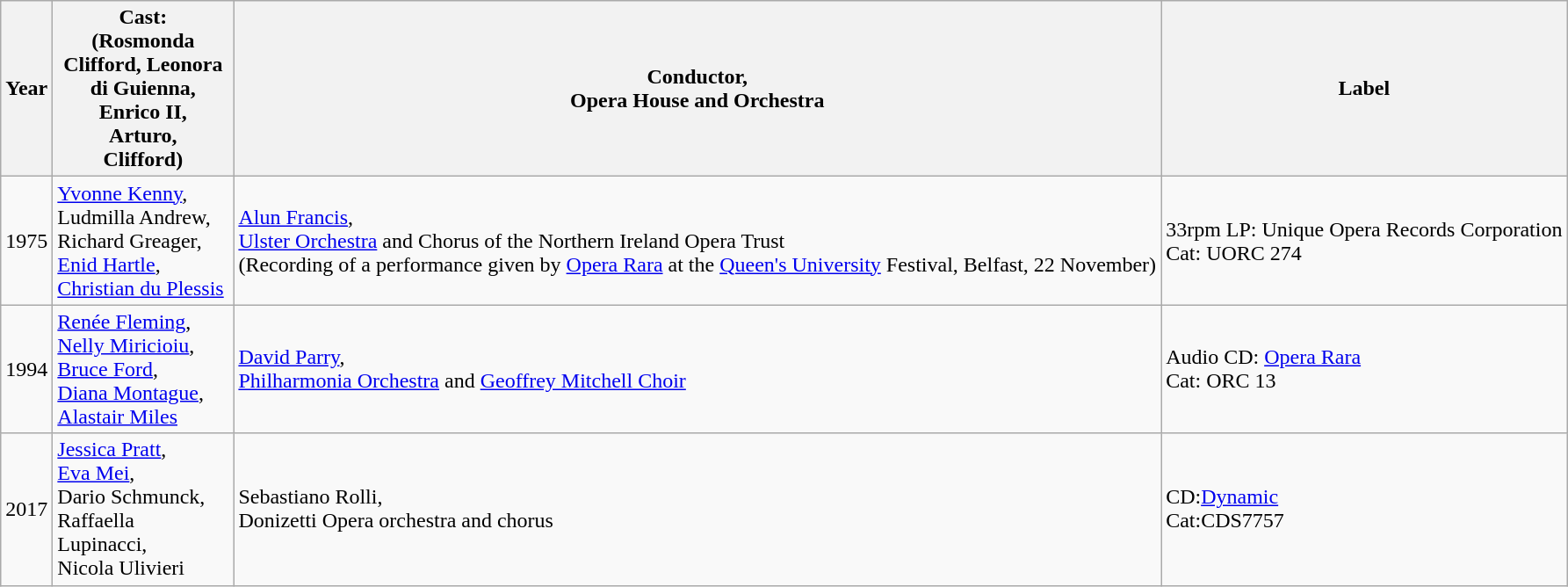<table class="wikitable">
<tr>
<th>Year</th>
<th width="130">Cast:<br>(Rosmonda Clifford, Leonora di Guienna, Enrico II,<br>Arturo,<br> Clifford)</th>
<th>Conductor,<br>Opera House and Orchestra</th>
<th>Label</th>
</tr>
<tr>
<td>1975</td>
<td><a href='#'>Yvonne Kenny</a>,<br>Ludmilla Andrew,<br>Richard Greager,<br><a href='#'>Enid Hartle</a>,<br><a href='#'>Christian du Plessis</a></td>
<td><a href='#'>Alun Francis</a>,<br><a href='#'>Ulster Orchestra</a> and Chorus of the Northern Ireland Opera Trust<br>(Recording of a performance given by <a href='#'>Opera Rara</a> at the <a href='#'>Queen's University</a> Festival, Belfast, 22 November)</td>
<td>33rpm LP: Unique Opera Records Corporation<br>Cat: UORC 274</td>
</tr>
<tr>
<td>1994</td>
<td><a href='#'>Renée Fleming</a>,<br><a href='#'>Nelly Miricioiu</a>,<br><a href='#'>Bruce Ford</a>,<br><a href='#'>Diana Montague</a>,<br><a href='#'>Alastair Miles</a></td>
<td><a href='#'>David Parry</a>,<br><a href='#'>Philharmonia Orchestra</a> and <a href='#'>Geoffrey Mitchell Choir</a></td>
<td>Audio CD: <a href='#'>Opera Rara</a><br>Cat: ORC 13</td>
</tr>
<tr>
<td>2017</td>
<td><a href='#'>Jessica Pratt</a>,<br><a href='#'>Eva Mei</a>,<br>Dario Schmunck,<br>Raffaella Lupinacci,<br>Nicola Ulivieri</td>
<td>Sebastiano Rolli,<br>Donizetti Opera orchestra and chorus</td>
<td>CD:<a href='#'>Dynamic</a><br>Cat:CDS7757</td>
</tr>
</table>
